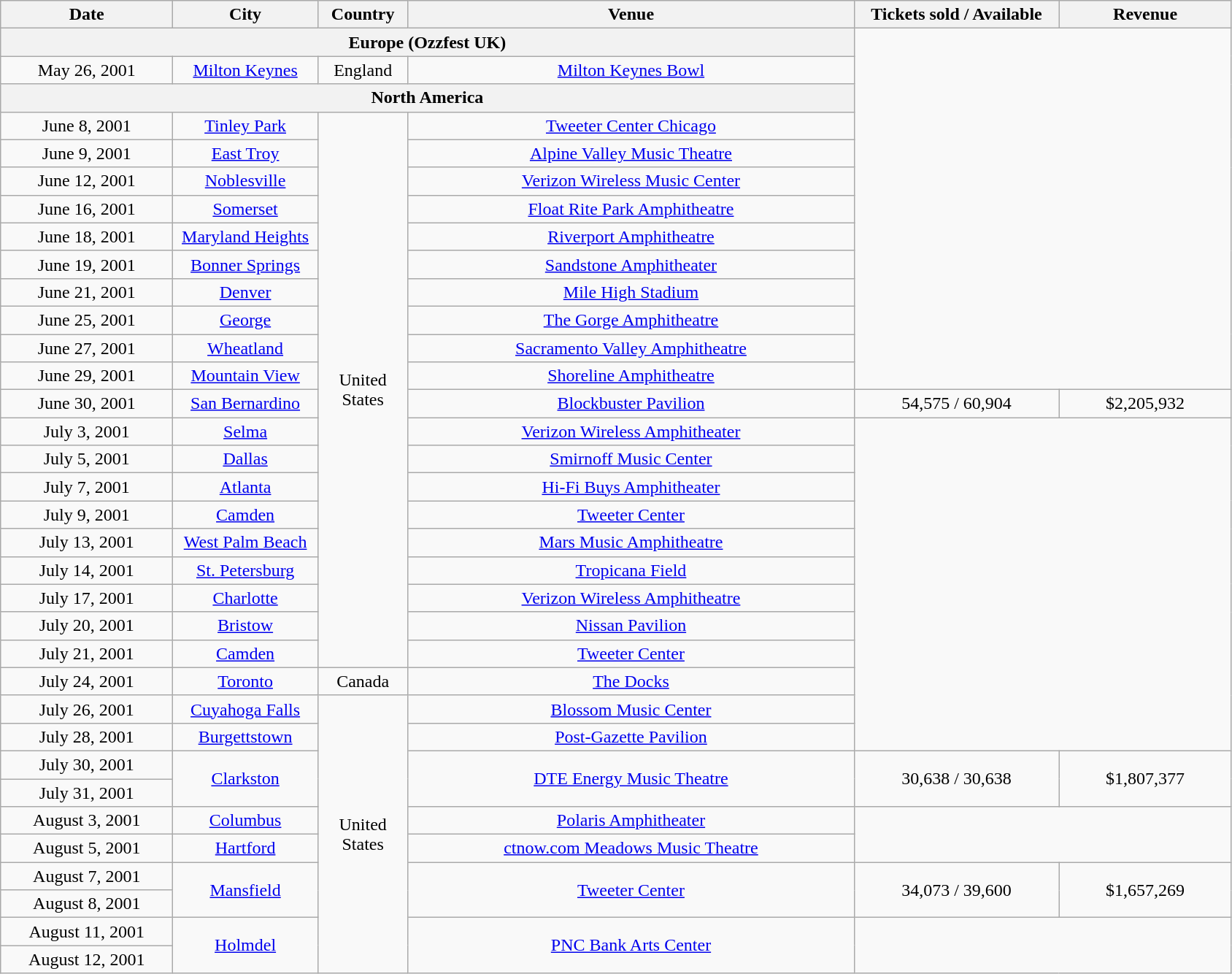<table class="wikitable" style="text-align:center;">
<tr>
<th width="150">Date</th>
<th width="125">City</th>
<th width="75">Country</th>
<th width="400">Venue</th>
<th width="180">Tickets sold / Available</th>
<th width="150">Revenue</th>
</tr>
<tr>
<th colspan="4">Europe (Ozzfest UK)</th>
</tr>
<tr>
<td>May 26, 2001</td>
<td><a href='#'>Milton Keynes</a></td>
<td>England</td>
<td><a href='#'>Milton Keynes Bowl</a></td>
</tr>
<tr>
<th colspan="4">North America</th>
</tr>
<tr>
<td>June 8, 2001</td>
<td><a href='#'>Tinley Park</a></td>
<td rowspan="20">United States</td>
<td><a href='#'>Tweeter Center Chicago</a></td>
</tr>
<tr>
<td>June 9, 2001</td>
<td><a href='#'>East Troy</a></td>
<td><a href='#'>Alpine Valley Music Theatre</a></td>
</tr>
<tr>
<td>June 12, 2001</td>
<td><a href='#'>Noblesville</a></td>
<td><a href='#'>Verizon Wireless Music Center</a></td>
</tr>
<tr>
<td>June 16, 2001</td>
<td><a href='#'>Somerset</a></td>
<td><a href='#'>Float Rite Park Amphitheatre</a></td>
</tr>
<tr>
<td>June 18, 2001</td>
<td><a href='#'>Maryland Heights</a></td>
<td><a href='#'>Riverport Amphitheatre</a></td>
</tr>
<tr>
<td>June 19, 2001</td>
<td><a href='#'>Bonner Springs</a></td>
<td><a href='#'>Sandstone Amphitheater</a></td>
</tr>
<tr>
<td>June 21, 2001</td>
<td><a href='#'>Denver</a></td>
<td><a href='#'>Mile High Stadium</a></td>
</tr>
<tr>
<td>June 25, 2001</td>
<td><a href='#'>George</a></td>
<td><a href='#'>The Gorge Amphitheatre</a></td>
</tr>
<tr>
<td>June 27, 2001</td>
<td><a href='#'>Wheatland</a></td>
<td><a href='#'>Sacramento Valley Amphitheatre</a></td>
</tr>
<tr>
<td>June 29, 2001</td>
<td><a href='#'>Mountain View</a></td>
<td><a href='#'>Shoreline Amphitheatre</a></td>
</tr>
<tr>
<td>June 30, 2001</td>
<td><a href='#'>San Bernardino</a></td>
<td><a href='#'>Blockbuster Pavilion</a></td>
<td>54,575 / 60,904</td>
<td>$2,205,932</td>
</tr>
<tr>
<td>July 3, 2001</td>
<td><a href='#'>Selma</a></td>
<td><a href='#'>Verizon Wireless Amphitheater</a></td>
</tr>
<tr>
<td>July 5, 2001</td>
<td><a href='#'>Dallas</a></td>
<td><a href='#'>Smirnoff Music Center</a></td>
</tr>
<tr>
<td>July 7, 2001</td>
<td><a href='#'>Atlanta</a></td>
<td><a href='#'>Hi-Fi Buys Amphitheater</a></td>
</tr>
<tr>
<td>July 9, 2001</td>
<td><a href='#'>Camden</a></td>
<td><a href='#'>Tweeter Center</a></td>
</tr>
<tr>
<td>July 13, 2001</td>
<td><a href='#'>West Palm Beach</a></td>
<td><a href='#'>Mars Music Amphitheatre</a></td>
</tr>
<tr>
<td>July 14, 2001</td>
<td><a href='#'>St. Petersburg</a></td>
<td><a href='#'>Tropicana Field</a></td>
</tr>
<tr>
<td>July 17, 2001</td>
<td><a href='#'>Charlotte</a></td>
<td><a href='#'>Verizon Wireless Amphitheatre</a></td>
</tr>
<tr>
<td>July 20, 2001</td>
<td><a href='#'>Bristow</a></td>
<td><a href='#'>Nissan Pavilion</a></td>
</tr>
<tr>
<td>July 21, 2001</td>
<td><a href='#'>Camden</a></td>
<td><a href='#'>Tweeter Center</a></td>
</tr>
<tr>
<td>July 24, 2001</td>
<td><a href='#'>Toronto</a></td>
<td>Canada</td>
<td><a href='#'>The Docks</a></td>
</tr>
<tr>
<td>July 26, 2001</td>
<td><a href='#'>Cuyahoga Falls</a></td>
<td rowspan="10">United States</td>
<td><a href='#'>Blossom Music Center</a></td>
</tr>
<tr>
<td>July 28, 2001</td>
<td><a href='#'>Burgettstown</a></td>
<td><a href='#'>Post-Gazette Pavilion</a></td>
</tr>
<tr>
<td>July 30, 2001</td>
<td rowspan="2"><a href='#'>Clarkston</a></td>
<td rowspan="2"><a href='#'>DTE Energy Music Theatre</a></td>
<td rowspan="2">30,638 / 30,638</td>
<td rowspan="2">$1,807,377</td>
</tr>
<tr>
<td>July 31, 2001</td>
</tr>
<tr>
<td>August 3, 2001</td>
<td><a href='#'>Columbus</a></td>
<td><a href='#'>Polaris Amphitheater</a></td>
</tr>
<tr>
<td>August 5, 2001</td>
<td><a href='#'>Hartford</a></td>
<td><a href='#'>ctnow.com Meadows Music Theatre</a></td>
</tr>
<tr>
<td>August 7, 2001</td>
<td rowspan="2"><a href='#'>Mansfield</a></td>
<td rowspan="2"><a href='#'>Tweeter Center</a></td>
<td rowspan="2">34,073 / 39,600</td>
<td rowspan="2">$1,657,269</td>
</tr>
<tr>
<td>August 8, 2001</td>
</tr>
<tr>
<td>August 11, 2001</td>
<td rowspan="2"><a href='#'>Holmdel</a></td>
<td rowspan="2"><a href='#'>PNC Bank Arts Center</a></td>
</tr>
<tr>
<td>August 12, 2001</td>
</tr>
</table>
